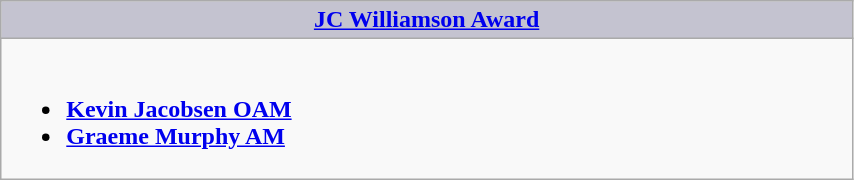<table class=wikitable width="45%" border="1" cellpadding="5" cellspacing="0" align="centre">
<tr>
<th style="background:#C4C3D0;width:50%"><a href='#'>JC Williamson Award</a></th>
</tr>
<tr>
<td valign="top"><br><ul><li><strong><a href='#'>Kevin Jacobsen OAM</a></strong></li><li><strong><a href='#'>Graeme Murphy AM</a></strong></li></ul></td>
</tr>
</table>
